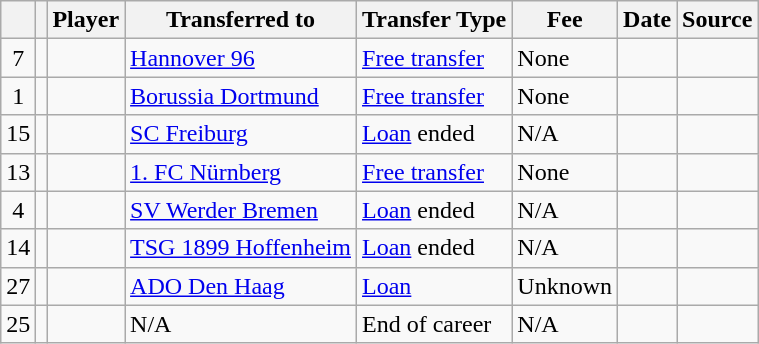<table class="wikitable plainrowheaders sortable">
<tr>
<th></th>
<th></th>
<th scope=col><strong>Player</strong></th>
<th><strong>Transferred to</strong></th>
<th scope=col><strong>Transfer Type</strong></th>
<th scope=col><strong>Fee</strong></th>
<th scope=col><strong>Date</strong></th>
<th scope=col><strong>Source</strong></th>
</tr>
<tr>
<td align=center>7</td>
<td align=center></td>
<td></td>
<td><a href='#'>Hannover 96</a></td>
<td><a href='#'>Free transfer</a></td>
<td>None</td>
<td></td>
<td></td>
</tr>
<tr>
<td align=center>1</td>
<td align=center></td>
<td></td>
<td><a href='#'>Borussia Dortmund</a></td>
<td><a href='#'>Free transfer</a></td>
<td>None</td>
<td></td>
<td></td>
</tr>
<tr>
<td align=center>15</td>
<td align=center></td>
<td></td>
<td><a href='#'>SC Freiburg</a></td>
<td><a href='#'>Loan</a> ended</td>
<td>N/A</td>
<td></td>
<td></td>
</tr>
<tr>
<td align=center>13</td>
<td align=center></td>
<td></td>
<td><a href='#'>1. FC Nürnberg</a></td>
<td><a href='#'>Free transfer</a></td>
<td>None</td>
<td></td>
<td></td>
</tr>
<tr>
<td align=center>4</td>
<td align=center></td>
<td></td>
<td><a href='#'>SV Werder Bremen</a></td>
<td><a href='#'>Loan</a> ended</td>
<td>N/A</td>
<td></td>
<td></td>
</tr>
<tr>
<td align=center>14</td>
<td align=center></td>
<td></td>
<td><a href='#'>TSG 1899 Hoffenheim</a></td>
<td><a href='#'>Loan</a> ended</td>
<td>N/A</td>
<td></td>
<td></td>
</tr>
<tr>
<td align=center>27</td>
<td align=center></td>
<td></td>
<td><a href='#'>ADO Den Haag</a></td>
<td><a href='#'>Loan</a></td>
<td>Unknown</td>
<td></td>
<td></td>
</tr>
<tr>
<td align=center>25</td>
<td align=center></td>
<td></td>
<td>N/A</td>
<td>End of career</td>
<td>N/A</td>
<td></td>
<td></td>
</tr>
</table>
